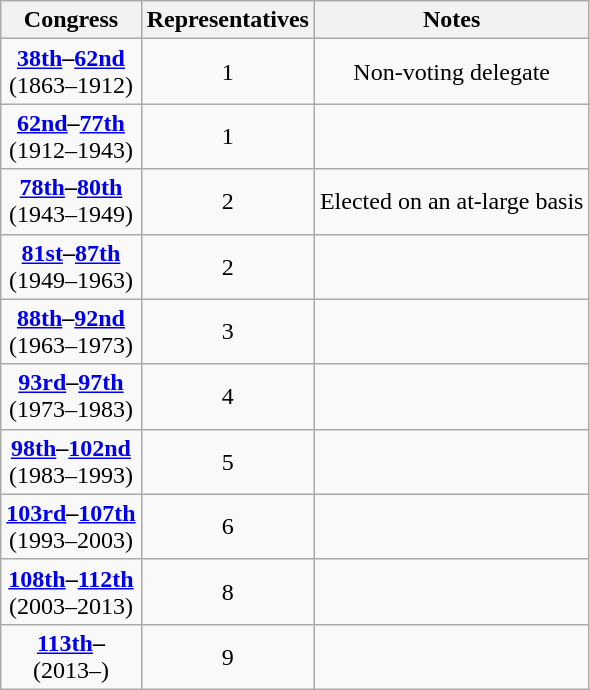<table class=wikitable style="text-align:center">
<tr>
<th>Congress</th>
<th>Representatives</th>
<th>Notes</th>
</tr>
<tr>
<td><strong><a href='#'>38th</a>–<a href='#'>62nd</a></strong><br>(1863–1912)</td>
<td>1</td>
<td>Non-voting delegate</td>
</tr>
<tr>
<td><strong><a href='#'>62nd</a>–<a href='#'>77th</a></strong><br>(1912–1943)</td>
<td>1</td>
<td></td>
</tr>
<tr>
<td><strong><a href='#'>78th</a>–<a href='#'>80th</a></strong><br>(1943–1949)</td>
<td>2</td>
<td>Elected on an at-large basis</td>
</tr>
<tr>
<td><strong><a href='#'>81st</a>–<a href='#'>87th</a></strong><br>(1949–1963)</td>
<td>2</td>
<td></td>
</tr>
<tr>
<td><strong><a href='#'>88th</a>–<a href='#'>92nd</a></strong><br>(1963–1973)</td>
<td>3</td>
<td></td>
</tr>
<tr>
<td><strong><a href='#'>93rd</a>–<a href='#'>97th</a></strong><br>(1973–1983)</td>
<td>4</td>
<td></td>
</tr>
<tr>
<td><strong><a href='#'>98th</a>–<a href='#'>102nd</a></strong><br>(1983–1993)</td>
<td>5</td>
<td></td>
</tr>
<tr>
<td><strong><a href='#'>103rd</a>–<a href='#'>107th</a></strong><br>(1993–2003)</td>
<td>6</td>
<td></td>
</tr>
<tr>
<td><strong><a href='#'>108th</a>–<a href='#'>112th</a></strong><br>(2003–2013)</td>
<td>8</td>
<td></td>
</tr>
<tr>
<td><strong><a href='#'>113th</a>– </strong><br>(2013–)</td>
<td>9</td>
<td></td>
</tr>
</table>
